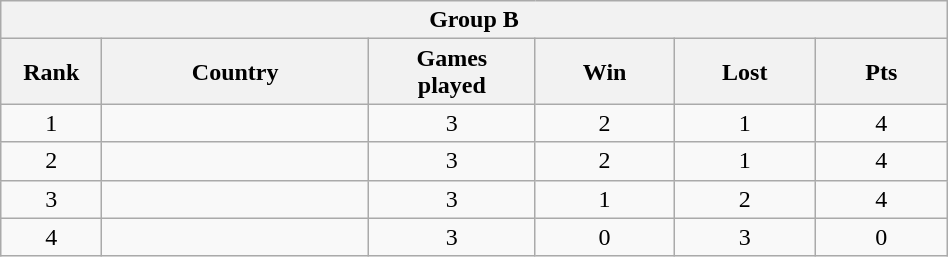<table class="wikitable" style= "text-align: center; Width:50%">
<tr>
<th colspan= 6>Group B</th>
</tr>
<tr>
<th width=2%>Rank</th>
<th width=10%>Country</th>
<th width=5%>Games <br> played</th>
<th width=5%>Win</th>
<th width=5%>Lost</th>
<th width=5%>Pts</th>
</tr>
<tr>
<td>1</td>
<td style= "text-align: left"></td>
<td>3</td>
<td>2</td>
<td>1</td>
<td>4</td>
</tr>
<tr>
<td>2</td>
<td style= "text-align: left"></td>
<td>3</td>
<td>2</td>
<td>1</td>
<td>4</td>
</tr>
<tr>
<td>3</td>
<td style= "text-align: left"></td>
<td>3</td>
<td>1</td>
<td>2</td>
<td>4</td>
</tr>
<tr>
<td>4</td>
<td style= "text-align: left"></td>
<td>3</td>
<td>0</td>
<td>3</td>
<td>0</td>
</tr>
</table>
